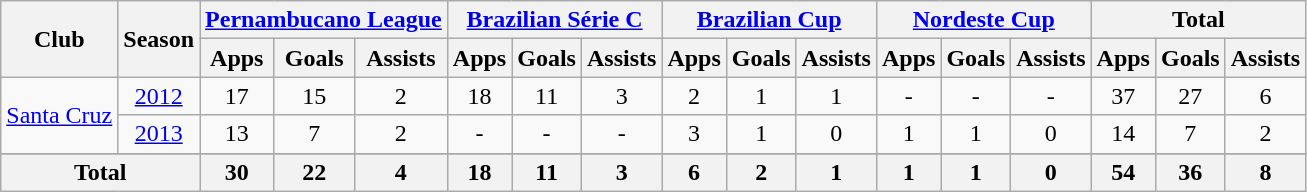<table class="wikitable" style="text-align: center;">
<tr>
<th rowspan="2">Club</th>
<th rowspan="2">Season</th>
<th colspan="3"><a href='#'>Pernambucano League</a></th>
<th colspan="3"><a href='#'>Brazilian Série C</a></th>
<th colspan="3"><a href='#'>Brazilian Cup</a></th>
<th colspan="3"><a href='#'>Nordeste Cup</a></th>
<th colspan="3">Total</th>
</tr>
<tr>
<th>Apps</th>
<th>Goals</th>
<th>Assists</th>
<th>Apps</th>
<th>Goals</th>
<th>Assists</th>
<th>Apps</th>
<th>Goals</th>
<th>Assists</th>
<th>Apps</th>
<th>Goals</th>
<th>Assists</th>
<th>Apps</th>
<th>Goals</th>
<th>Assists</th>
</tr>
<tr>
<td rowspan="2" valign="center"><a href='#'>Santa Cruz</a></td>
<td><a href='#'>2012</a></td>
<td>17</td>
<td>15</td>
<td>2</td>
<td>18</td>
<td>11</td>
<td>3</td>
<td>2</td>
<td>1</td>
<td>1</td>
<td>-</td>
<td>-</td>
<td>-</td>
<td>37</td>
<td>27</td>
<td>6</td>
</tr>
<tr>
<td><a href='#'>2013</a></td>
<td>13</td>
<td>7</td>
<td>2</td>
<td>-</td>
<td>-</td>
<td>-</td>
<td>3</td>
<td>1</td>
<td>0</td>
<td>1</td>
<td>1</td>
<td>0</td>
<td>14</td>
<td>7</td>
<td>2</td>
</tr>
<tr>
</tr>
<tr>
<th colspan="2"><strong>Total</strong></th>
<th>30</th>
<th>22</th>
<th>4</th>
<th>18</th>
<th>11</th>
<th>3</th>
<th>6</th>
<th>2</th>
<th>1</th>
<th>1</th>
<th>1</th>
<th>0</th>
<th>54</th>
<th>36</th>
<th>8</th>
</tr>
</table>
